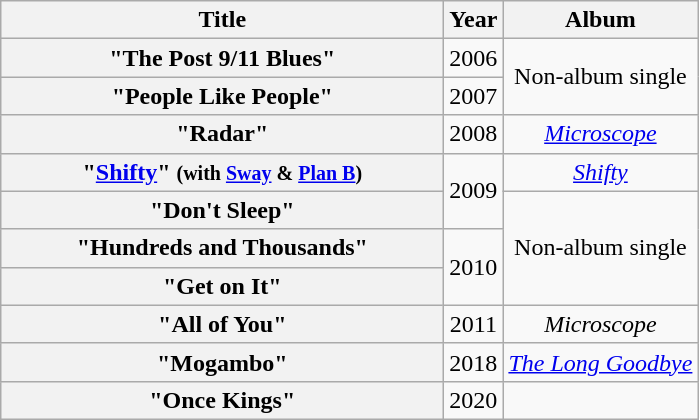<table class="wikitable plainrowheaders" style="text-align:center;">
<tr>
<th scope="col" style="width:18em;">Title</th>
<th scope="col" style="width:10px;">Year</th>
<th scope="col">Album</th>
</tr>
<tr>
<th scope="row">"The Post 9/11 Blues"</th>
<td>2006</td>
<td rowspan="2">Non-album single</td>
</tr>
<tr>
<th scope="row">"People Like People"</th>
<td>2007</td>
</tr>
<tr>
<th scope="row">"Radar"</th>
<td>2008</td>
<td><em><a href='#'>Microscope</a></em></td>
</tr>
<tr>
<th scope="row">"<a href='#'>Shifty</a>" <small>(with <a href='#'>Sway</a> & <a href='#'>Plan B</a>)</small></th>
<td rowspan="2">2009</td>
<td><em><a href='#'>Shifty</a></em></td>
</tr>
<tr>
<th scope="row">"Don't Sleep"</th>
<td rowspan="3">Non-album single</td>
</tr>
<tr>
<th scope="row">"Hundreds and Thousands"</th>
<td rowspan="2">2010</td>
</tr>
<tr>
<th scope="row">"Get on It"</th>
</tr>
<tr>
<th scope="row">"All of You"</th>
<td>2011</td>
<td><em>Microscope</em></td>
</tr>
<tr>
<th scope="row">"Mogambo"</th>
<td>2018</td>
<td><em><a href='#'>The Long Goodbye</a></em></td>
</tr>
<tr>
<th scope="row">"Once Kings"</th>
<td>2020</td>
<td></td>
</tr>
</table>
